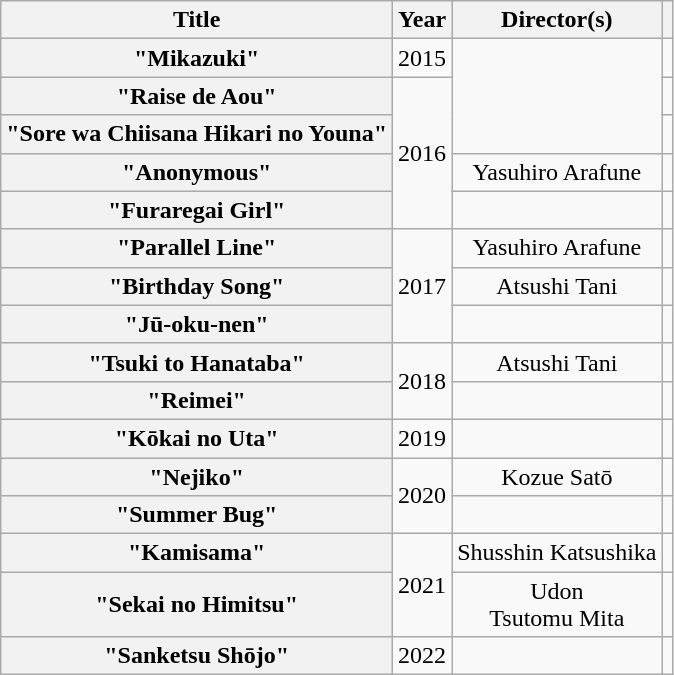<table class="wikitable plainrowheaders" style="text-align:center;">
<tr>
<th scope="col">Title</th>
<th scope="col">Year</th>
<th scope="col">Director(s)</th>
<th scope="col"></th>
</tr>
<tr>
<th scope="row">"Mikazuki"</th>
<td>2015</td>
<td rowspan="3"></td>
<td></td>
</tr>
<tr>
<th scope="row">"Raise de Aou"</th>
<td rowspan="4">2016</td>
<td></td>
</tr>
<tr>
<th scope="row">"Sore wa Chiisana Hikari no Youna"</th>
<td></td>
</tr>
<tr>
<th scope="row">"Anonymous"</th>
<td>Yasuhiro Arafune</td>
<td></td>
</tr>
<tr>
<th scope="row">"Furaregai Girl"</th>
<td></td>
<td></td>
</tr>
<tr>
<th scope="row">"Parallel Line"</th>
<td rowspan="3">2017</td>
<td>Yasuhiro Arafune</td>
<td></td>
</tr>
<tr>
<th scope="row">"Birthday Song"</th>
<td>Atsushi Tani</td>
<td></td>
</tr>
<tr>
<th scope="row">"Jū-oku-nen"</th>
<td></td>
<td></td>
</tr>
<tr>
<th scope="row">"Tsuki to Hanataba"</th>
<td rowspan="2">2018</td>
<td>Atsushi Tani</td>
<td></td>
</tr>
<tr>
<th scope="row">"Reimei"</th>
<td></td>
<td></td>
</tr>
<tr>
<th scope="row">"Kōkai no Uta"</th>
<td>2019</td>
<td></td>
<td></td>
</tr>
<tr>
<th scope="row">"Nejiko"</th>
<td rowspan="2">2020</td>
<td>Kozue Satō</td>
<td></td>
</tr>
<tr>
<th scope="row">"Summer Bug"</th>
<td></td>
<td></td>
</tr>
<tr>
<th scope="row">"Kamisama"</th>
<td rowspan="2">2021</td>
<td>Shusshin Katsushika</td>
<td></td>
</tr>
<tr>
<th scope="row">"Sekai no Himitsu"</th>
<td>Udon <br>Tsutomu Mita </td>
<td><br></td>
</tr>
<tr>
<th scope="row">"Sanketsu Shōjo"</th>
<td>2022</td>
<td></td>
<td></td>
</tr>
</table>
